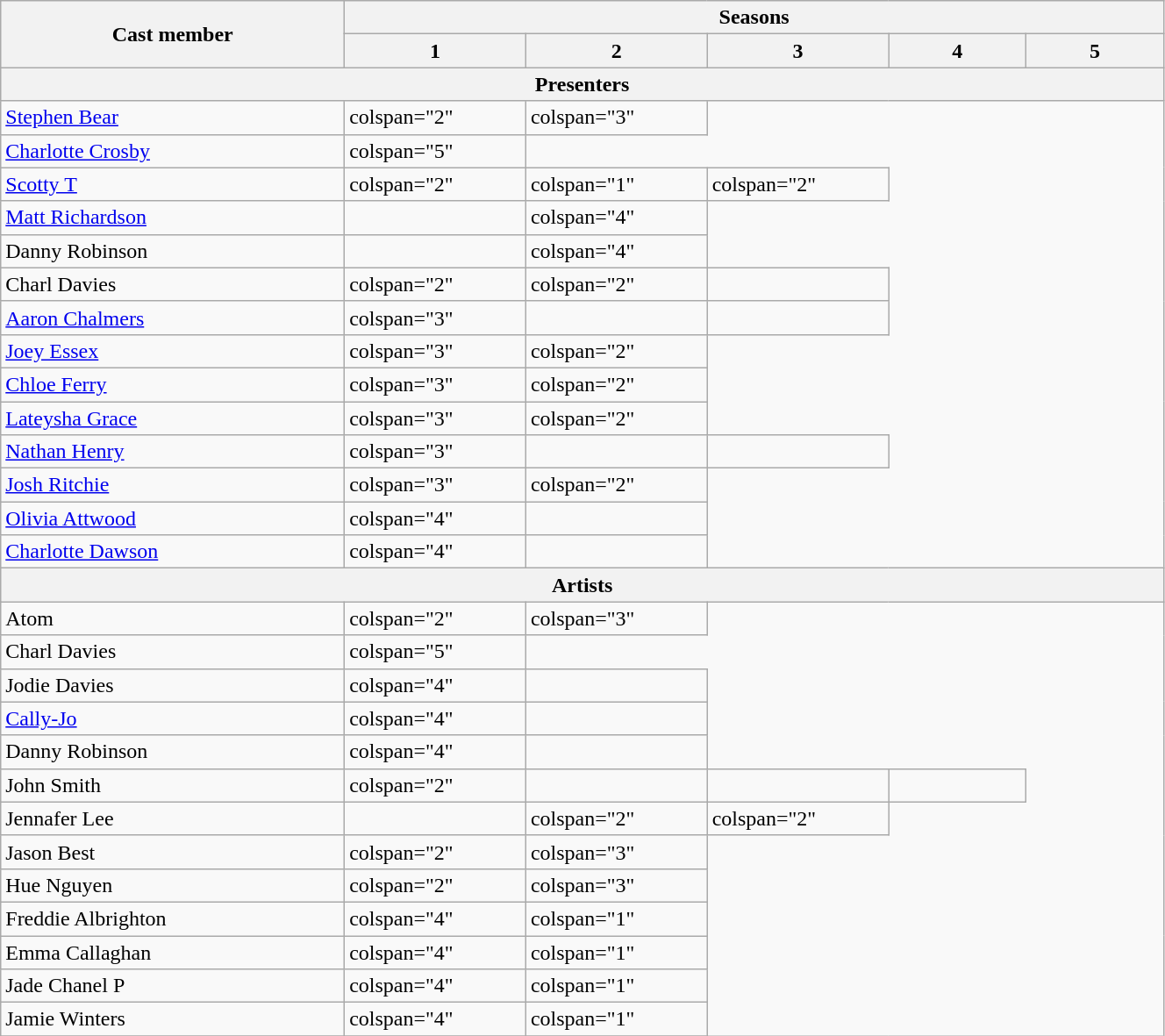<table class="wikitable" style="width:70%;">
<tr>
<th scope="col" rowspan="2" style="width:15%;">Cast member</th>
<th scope="col" colspan="5">Seasons</th>
</tr>
<tr>
<th style="width:6%;">1</th>
<th style="width:6%;">2</th>
<th style="width:6%;">3</th>
<th style="width:6%;">4</th>
<th style="width:6%;">5</th>
</tr>
<tr>
<th colspan="6" scope="col" style="width:30%;">Presenters</th>
</tr>
<tr>
<td><a href='#'>Stephen Bear</a></td>
<td>colspan="2" </td>
<td>colspan="3" </td>
</tr>
<tr>
<td><a href='#'>Charlotte Crosby</a></td>
<td>colspan="5" </td>
</tr>
<tr>
<td><a href='#'>Scotty T</a></td>
<td>colspan="2" </td>
<td>colspan="1" </td>
<td>colspan="2" </td>
</tr>
<tr>
<td><a href='#'>Matt Richardson</a></td>
<td></td>
<td>colspan="4" </td>
</tr>
<tr>
<td>Danny Robinson</td>
<td></td>
<td>colspan="4" </td>
</tr>
<tr>
<td>Charl Davies</td>
<td>colspan="2" </td>
<td>colspan="2" </td>
<td></td>
</tr>
<tr>
<td><a href='#'>Aaron Chalmers</a></td>
<td>colspan="3" </td>
<td></td>
<td></td>
</tr>
<tr>
<td><a href='#'>Joey Essex</a></td>
<td>colspan="3" </td>
<td>colspan="2" </td>
</tr>
<tr>
<td><a href='#'>Chloe Ferry</a></td>
<td>colspan="3" </td>
<td>colspan="2" </td>
</tr>
<tr>
<td><a href='#'>Lateysha Grace</a></td>
<td>colspan="3" </td>
<td>colspan="2" </td>
</tr>
<tr>
<td><a href='#'>Nathan Henry</a></td>
<td>colspan="3" </td>
<td></td>
<td></td>
</tr>
<tr>
<td><a href='#'>Josh Ritchie</a></td>
<td>colspan="3" </td>
<td>colspan="2" </td>
</tr>
<tr>
<td><a href='#'>Olivia Attwood</a></td>
<td>colspan="4" </td>
<td></td>
</tr>
<tr>
<td nowrap><a href='#'>Charlotte Dawson</a></td>
<td>colspan="4" </td>
<td></td>
</tr>
<tr>
<th colspan="6" scope="col" style="width:30%;">Artists</th>
</tr>
<tr>
<td>Atom</td>
<td>colspan="2" </td>
<td>colspan="3" </td>
</tr>
<tr>
<td>Charl Davies</td>
<td>colspan="5" </td>
</tr>
<tr>
<td>Jodie Davies</td>
<td>colspan="4" </td>
<td></td>
</tr>
<tr>
<td><a href='#'>Cally-Jo</a></td>
<td>colspan="4" </td>
<td></td>
</tr>
<tr>
<td>Danny Robinson</td>
<td>colspan="4" </td>
<td></td>
</tr>
<tr>
<td>John Smith</td>
<td>colspan="2" </td>
<td></td>
<td></td>
<td></td>
</tr>
<tr>
<td>Jennafer Lee</td>
<td></td>
<td>colspan="2" </td>
<td>colspan="2" </td>
</tr>
<tr>
<td>Jason Best</td>
<td>colspan="2" </td>
<td>colspan="3" </td>
</tr>
<tr>
<td>Hue Nguyen</td>
<td>colspan="2" </td>
<td>colspan="3" </td>
</tr>
<tr>
<td nowrap>Freddie Albrighton</td>
<td>colspan="4" </td>
<td>colspan="1" </td>
</tr>
<tr>
<td>Emma Callaghan</td>
<td>colspan="4" </td>
<td>colspan="1" </td>
</tr>
<tr>
<td>Jade Chanel P</td>
<td>colspan="4" </td>
<td>colspan="1" </td>
</tr>
<tr>
<td>Jamie Winters</td>
<td>colspan="4" </td>
<td>colspan="1" </td>
</tr>
<tr>
</tr>
</table>
